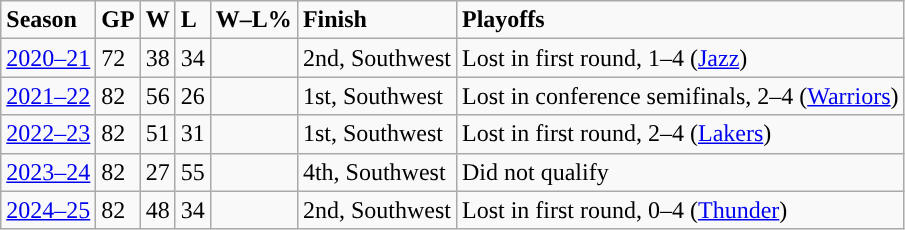<table class="wikitable">
<tr style="font-weight:bold; ">
<td>Season</td>
<td>GP</td>
<td>W</td>
<td>L</td>
<td>W–L%</td>
<td>Finish</td>
<td>Playoffs</td>
</tr>
<tr>
<td><a href='#'>2020–21</a></td>
<td>72</td>
<td>38</td>
<td>34</td>
<td></td>
<td>2nd, Southwest</td>
<td>Lost in first round, 1–4 (<a href='#'>Jazz</a>)</td>
</tr>
<tr>
<td><a href='#'>2021–22</a></td>
<td>82</td>
<td>56</td>
<td>26</td>
<td></td>
<td>1st, Southwest</td>
<td>Lost in conference semifinals, 2–4 (<a href='#'>Warriors</a>)</td>
</tr>
<tr>
<td><a href='#'>2022–23</a></td>
<td>82</td>
<td>51</td>
<td>31</td>
<td></td>
<td>1st, Southwest</td>
<td>Lost in first round, 2–4 (<a href='#'>Lakers</a>)</td>
</tr>
<tr>
<td><a href='#'>2023–24</a></td>
<td>82</td>
<td>27</td>
<td>55</td>
<td></td>
<td>4th, Southwest</td>
<td>Did not qualify</td>
</tr>
<tr>
<td><a href='#'>2024–25</a></td>
<td>82</td>
<td>48</td>
<td>34</td>
<td></td>
<td>2nd, Southwest</td>
<td>Lost in first round, 0–4 (<a href='#'>Thunder</a>)</td>
</tr>
</table>
